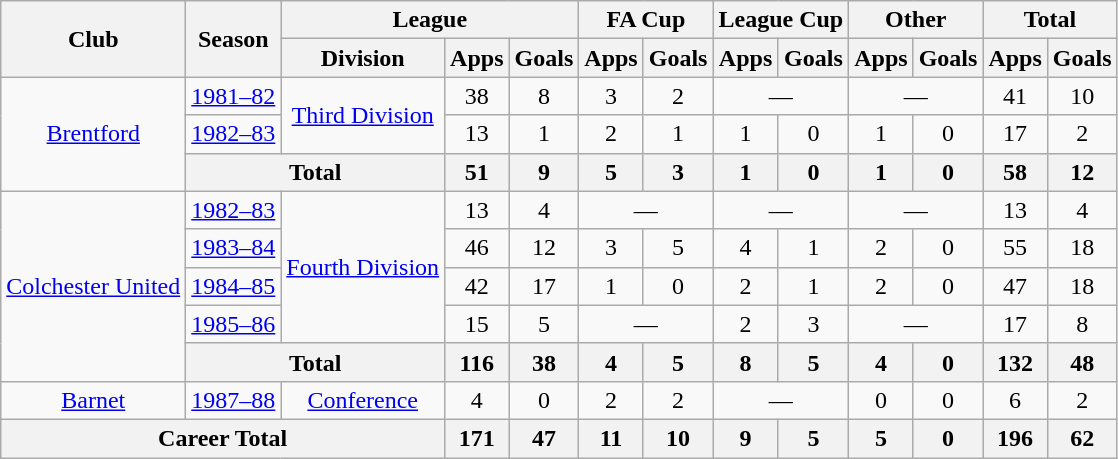<table class="wikitable" style="text-align: center;">
<tr>
<th rowspan="2">Club</th>
<th rowspan="2">Season</th>
<th colspan="3">League</th>
<th colspan="2">FA Cup</th>
<th colspan="2">League Cup</th>
<th colspan="2">Other</th>
<th colspan="2">Total</th>
</tr>
<tr>
<th>Division</th>
<th>Apps</th>
<th>Goals</th>
<th>Apps</th>
<th>Goals</th>
<th>Apps</th>
<th>Goals</th>
<th>Apps</th>
<th>Goals</th>
<th>Apps</th>
<th>Goals</th>
</tr>
<tr>
<td rowspan="3"><a href='#'>Brentford</a></td>
<td><a href='#'>1981–82</a></td>
<td rowspan="2" style="vertical-align:center;"><a href='#'>Third Division</a></td>
<td>38</td>
<td>8</td>
<td>3</td>
<td>2</td>
<td colspan="2">—</td>
<td colspan="2">—</td>
<td>41</td>
<td>10</td>
</tr>
<tr>
<td><a href='#'>1982–83</a></td>
<td>13</td>
<td>1</td>
<td>2</td>
<td>1</td>
<td>1</td>
<td>0</td>
<td>1</td>
<td>0</td>
<td>17</td>
<td>2</td>
</tr>
<tr>
<th colspan="2">Total</th>
<th>51</th>
<th>9</th>
<th>5</th>
<th>3</th>
<th>1</th>
<th>0</th>
<th>1</th>
<th>0</th>
<th>58</th>
<th>12</th>
</tr>
<tr>
<td rowspan="5"><a href='#'>Colchester United</a></td>
<td><a href='#'>1982–83</a></td>
<td rowspan="4"><a href='#'>Fourth Division</a></td>
<td>13</td>
<td>4</td>
<td colspan="2">—</td>
<td colspan="2">—</td>
<td colspan="2">—</td>
<td>13</td>
<td>4</td>
</tr>
<tr>
<td><a href='#'>1983–84</a></td>
<td>46</td>
<td>12</td>
<td>3</td>
<td>5</td>
<td>4</td>
<td>1</td>
<td>2</td>
<td>0</td>
<td>55</td>
<td>18</td>
</tr>
<tr>
<td><a href='#'>1984–85</a></td>
<td>42</td>
<td>17</td>
<td>1</td>
<td>0</td>
<td>2</td>
<td>1</td>
<td>2</td>
<td>0</td>
<td>47</td>
<td>18</td>
</tr>
<tr>
<td><a href='#'>1985–86</a></td>
<td>15</td>
<td>5</td>
<td colspan="2">—</td>
<td>2</td>
<td>3</td>
<td colspan="2">—</td>
<td>17</td>
<td>8</td>
</tr>
<tr>
<th colspan="2">Total</th>
<th>116</th>
<th>38</th>
<th>4</th>
<th>5</th>
<th>8</th>
<th>5</th>
<th>4</th>
<th>0</th>
<th>132</th>
<th>48</th>
</tr>
<tr>
<td><a href='#'>Barnet</a></td>
<td><a href='#'>1987–88</a></td>
<td><a href='#'>Conference</a></td>
<td>4</td>
<td>0</td>
<td>2</td>
<td>2</td>
<td colspan="2">—</td>
<td>0</td>
<td>0</td>
<td>6</td>
<td>2</td>
</tr>
<tr>
<th colspan="3">Career Total</th>
<th>171</th>
<th>47</th>
<th>11</th>
<th>10</th>
<th>9</th>
<th>5</th>
<th>5</th>
<th>0</th>
<th>196</th>
<th>62</th>
</tr>
</table>
